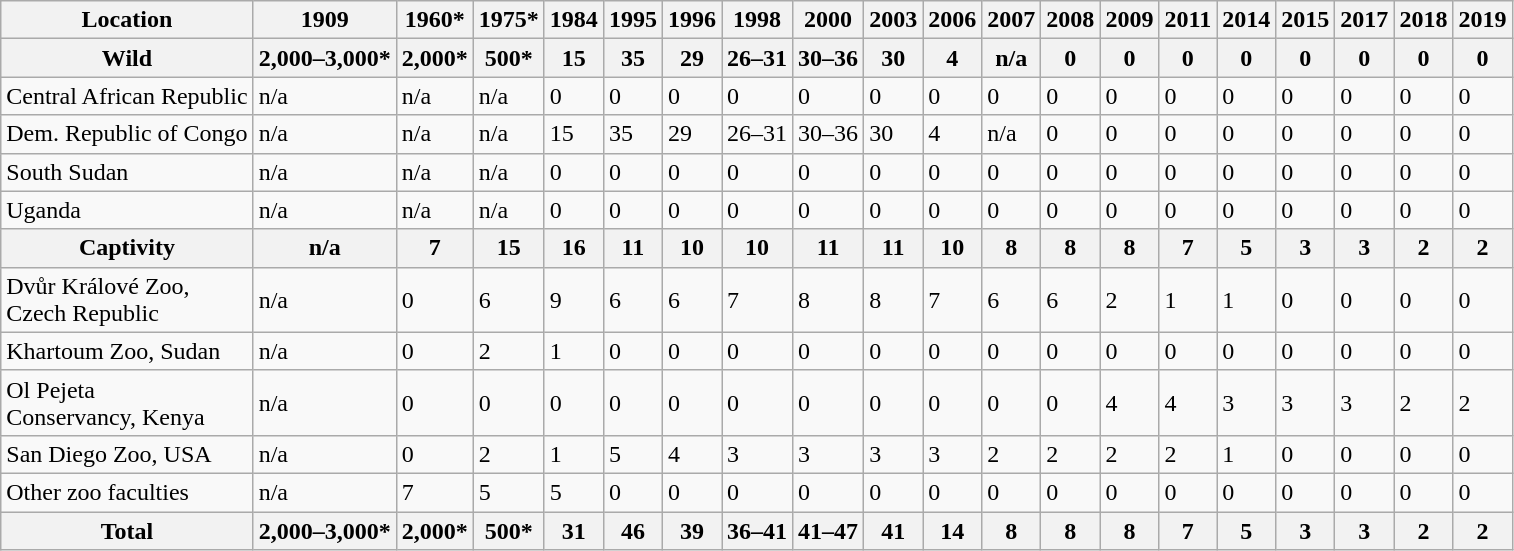<table class="wikitable">
<tr>
<th>Location</th>
<th>1909</th>
<th>1960*</th>
<th>1975*</th>
<th>1984</th>
<th>1995</th>
<th>1996</th>
<th>1998</th>
<th>2000</th>
<th>2003</th>
<th>2006</th>
<th>2007</th>
<th>2008</th>
<th>2009</th>
<th>2011</th>
<th>2014</th>
<th>2015</th>
<th>2017</th>
<th>2018</th>
<th>2019</th>
</tr>
<tr>
<th>Wild</th>
<th>2,000–3,000*</th>
<th>2,000*</th>
<th>500*</th>
<th>15</th>
<th>35</th>
<th>29</th>
<th>26–31</th>
<th>30–36</th>
<th>30</th>
<th>4</th>
<th>n/a</th>
<th>0</th>
<th>0</th>
<th>0</th>
<th>0</th>
<th>0</th>
<th>0</th>
<th>0</th>
<th>0</th>
</tr>
<tr>
<td>Central African Republic</td>
<td>n/a</td>
<td>n/a</td>
<td>n/a</td>
<td>0</td>
<td>0</td>
<td>0</td>
<td>0</td>
<td>0</td>
<td>0</td>
<td>0</td>
<td>0</td>
<td>0</td>
<td>0</td>
<td>0</td>
<td>0</td>
<td>0</td>
<td>0</td>
<td>0</td>
<td>0</td>
</tr>
<tr>
<td>Dem. Republic of Congo</td>
<td>n/a</td>
<td>n/a</td>
<td>n/a</td>
<td>15</td>
<td>35</td>
<td>29</td>
<td>26–31</td>
<td>30–36</td>
<td>30</td>
<td>4</td>
<td>n/a</td>
<td>0</td>
<td>0</td>
<td>0</td>
<td>0</td>
<td>0</td>
<td>0</td>
<td>0</td>
<td>0</td>
</tr>
<tr>
<td>South Sudan</td>
<td>n/a</td>
<td>n/a</td>
<td>n/a</td>
<td>0</td>
<td>0</td>
<td>0</td>
<td>0</td>
<td>0</td>
<td>0</td>
<td>0</td>
<td>0</td>
<td>0</td>
<td>0</td>
<td>0</td>
<td>0</td>
<td>0</td>
<td>0</td>
<td>0</td>
<td>0</td>
</tr>
<tr>
<td>Uganda</td>
<td>n/a</td>
<td>n/a</td>
<td>n/a</td>
<td>0</td>
<td>0</td>
<td>0</td>
<td>0</td>
<td>0</td>
<td>0</td>
<td>0</td>
<td>0</td>
<td>0</td>
<td>0</td>
<td>0</td>
<td>0</td>
<td>0</td>
<td>0</td>
<td>0</td>
<td>0</td>
</tr>
<tr>
<th>Captivity</th>
<th>n/a</th>
<th>7</th>
<th>15</th>
<th>16</th>
<th>11</th>
<th>10</th>
<th>10</th>
<th>11</th>
<th>11</th>
<th>10</th>
<th>8</th>
<th>8</th>
<th>8</th>
<th>7</th>
<th>5</th>
<th>3</th>
<th>3</th>
<th>2</th>
<th>2</th>
</tr>
<tr>
<td>Dvůr Králové Zoo,<br>Czech Republic</td>
<td>n/a</td>
<td>0</td>
<td>6</td>
<td>9</td>
<td>6</td>
<td>6</td>
<td>7</td>
<td>8</td>
<td>8</td>
<td>7</td>
<td>6</td>
<td>6</td>
<td>2</td>
<td>1</td>
<td>1</td>
<td>0</td>
<td>0</td>
<td>0</td>
<td>0</td>
</tr>
<tr>
<td>Khartoum Zoo, Sudan</td>
<td>n/a</td>
<td>0</td>
<td>2</td>
<td>1</td>
<td>0</td>
<td>0</td>
<td>0</td>
<td>0</td>
<td>0</td>
<td>0</td>
<td>0</td>
<td>0</td>
<td>0</td>
<td>0</td>
<td>0</td>
<td>0</td>
<td>0</td>
<td>0</td>
<td>0</td>
</tr>
<tr>
<td>Ol Pejeta<br>Conservancy, Kenya</td>
<td>n/a</td>
<td>0</td>
<td>0</td>
<td>0</td>
<td>0</td>
<td>0</td>
<td>0</td>
<td>0</td>
<td>0</td>
<td>0</td>
<td>0</td>
<td>0</td>
<td>4</td>
<td>4</td>
<td>3</td>
<td>3</td>
<td>3</td>
<td>2</td>
<td>2</td>
</tr>
<tr>
<td>San Diego Zoo, USA</td>
<td>n/a</td>
<td>0</td>
<td>2</td>
<td>1</td>
<td>5</td>
<td>4</td>
<td>3</td>
<td>3</td>
<td>3</td>
<td>3</td>
<td>2</td>
<td>2</td>
<td>2</td>
<td>2</td>
<td>1</td>
<td>0</td>
<td>0</td>
<td>0</td>
<td>0</td>
</tr>
<tr>
<td>Other zoo faculties</td>
<td>n/a</td>
<td>7</td>
<td>5</td>
<td>5</td>
<td>0</td>
<td>0</td>
<td>0</td>
<td>0</td>
<td>0</td>
<td>0</td>
<td>0</td>
<td>0</td>
<td>0</td>
<td>0</td>
<td>0</td>
<td>0</td>
<td>0</td>
<td>0</td>
<td>0</td>
</tr>
<tr>
<th>Total</th>
<th>2,000–3,000*</th>
<th>2,000*</th>
<th>500*</th>
<th>31</th>
<th>46</th>
<th>39</th>
<th>36–41</th>
<th>41–47</th>
<th>41</th>
<th>14</th>
<th>8</th>
<th>8</th>
<th>8</th>
<th>7</th>
<th>5</th>
<th>3</th>
<th>3</th>
<th>2</th>
<th>2</th>
</tr>
</table>
